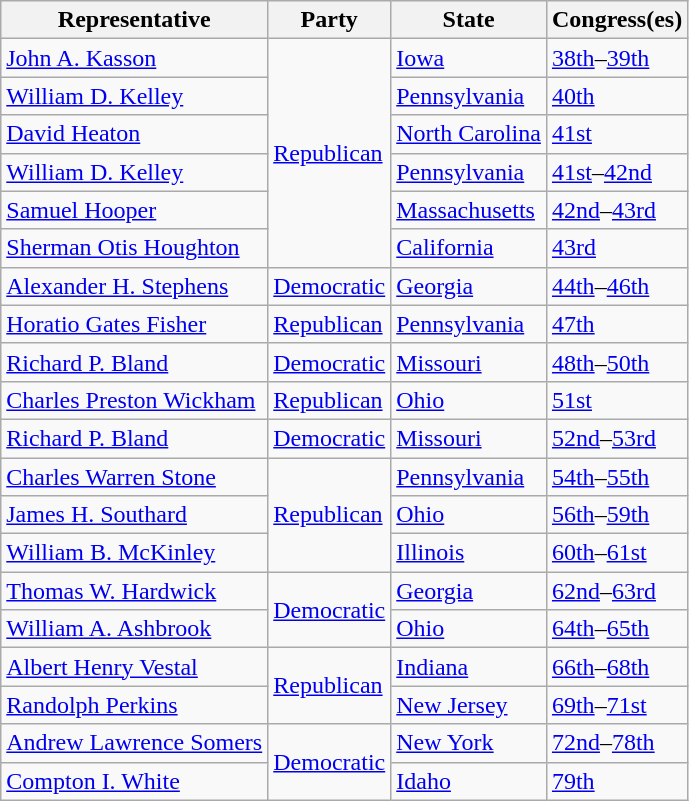<table class=wikitable>
<tr>
<th>Representative</th>
<th>Party</th>
<th>State</th>
<th>Congress(es)</th>
</tr>
<tr>
<td><a href='#'>John A. Kasson</a></td>
<td rowspan=6><a href='#'>Republican</a></td>
<td><a href='#'>Iowa</a></td>
<td><a href='#'>38th</a>–<a href='#'>39th</a></td>
</tr>
<tr>
<td><a href='#'>William D. Kelley</a></td>
<td><a href='#'>Pennsylvania</a></td>
<td><a href='#'>40th</a></td>
</tr>
<tr>
<td><a href='#'>David Heaton</a></td>
<td><a href='#'>North Carolina</a></td>
<td><a href='#'>41st</a></td>
</tr>
<tr>
<td><a href='#'>William D. Kelley</a></td>
<td><a href='#'>Pennsylvania</a></td>
<td><a href='#'>41st</a>–<a href='#'>42nd</a></td>
</tr>
<tr>
<td><a href='#'>Samuel Hooper</a></td>
<td><a href='#'>Massachusetts</a></td>
<td><a href='#'>42nd</a>–<a href='#'>43rd</a></td>
</tr>
<tr>
<td><a href='#'>Sherman Otis Houghton</a></td>
<td><a href='#'>California</a></td>
<td><a href='#'>43rd</a></td>
</tr>
<tr>
<td><a href='#'>Alexander H. Stephens</a></td>
<td><a href='#'>Democratic</a></td>
<td><a href='#'>Georgia</a></td>
<td><a href='#'>44th</a>–<a href='#'>46th</a></td>
</tr>
<tr>
<td><a href='#'>Horatio Gates Fisher</a></td>
<td><a href='#'>Republican</a></td>
<td><a href='#'>Pennsylvania</a></td>
<td><a href='#'>47th</a></td>
</tr>
<tr>
<td><a href='#'>Richard P. Bland</a></td>
<td><a href='#'>Democratic</a></td>
<td><a href='#'>Missouri</a></td>
<td><a href='#'>48th</a>–<a href='#'>50th</a></td>
</tr>
<tr>
<td><a href='#'>Charles Preston Wickham</a></td>
<td><a href='#'>Republican</a></td>
<td><a href='#'>Ohio</a></td>
<td><a href='#'>51st</a></td>
</tr>
<tr>
<td><a href='#'>Richard P. Bland</a></td>
<td><a href='#'>Democratic</a></td>
<td><a href='#'>Missouri</a></td>
<td><a href='#'>52nd</a>–<a href='#'>53rd</a></td>
</tr>
<tr>
<td><a href='#'>Charles Warren Stone</a></td>
<td rowspan=3><a href='#'>Republican</a></td>
<td><a href='#'>Pennsylvania</a></td>
<td><a href='#'>54th</a>–<a href='#'>55th</a></td>
</tr>
<tr>
<td><a href='#'>James H. Southard</a></td>
<td><a href='#'>Ohio</a></td>
<td><a href='#'>56th</a>–<a href='#'>59th</a></td>
</tr>
<tr>
<td><a href='#'>William B. McKinley</a></td>
<td><a href='#'>Illinois</a></td>
<td><a href='#'>60th</a>–<a href='#'>61st</a></td>
</tr>
<tr>
<td><a href='#'>Thomas W. Hardwick</a></td>
<td rowspan=2><a href='#'>Democratic</a></td>
<td><a href='#'>Georgia</a></td>
<td><a href='#'>62nd</a>–<a href='#'>63rd</a></td>
</tr>
<tr>
<td><a href='#'>William A. Ashbrook</a></td>
<td><a href='#'>Ohio</a></td>
<td><a href='#'>64th</a>–<a href='#'>65th</a></td>
</tr>
<tr>
<td><a href='#'>Albert Henry Vestal</a></td>
<td rowspan=2><a href='#'>Republican</a></td>
<td><a href='#'>Indiana</a></td>
<td><a href='#'>66th</a>–<a href='#'>68th</a></td>
</tr>
<tr>
<td><a href='#'>Randolph Perkins</a></td>
<td><a href='#'>New Jersey</a></td>
<td><a href='#'>69th</a>–<a href='#'>71st</a></td>
</tr>
<tr>
<td><a href='#'>Andrew Lawrence Somers</a></td>
<td rowspan=2><a href='#'>Democratic</a></td>
<td><a href='#'>New York</a></td>
<td><a href='#'>72nd</a>–<a href='#'>78th</a></td>
</tr>
<tr>
<td><a href='#'>Compton I. White</a></td>
<td><a href='#'>Idaho</a></td>
<td><a href='#'>79th</a></td>
</tr>
</table>
